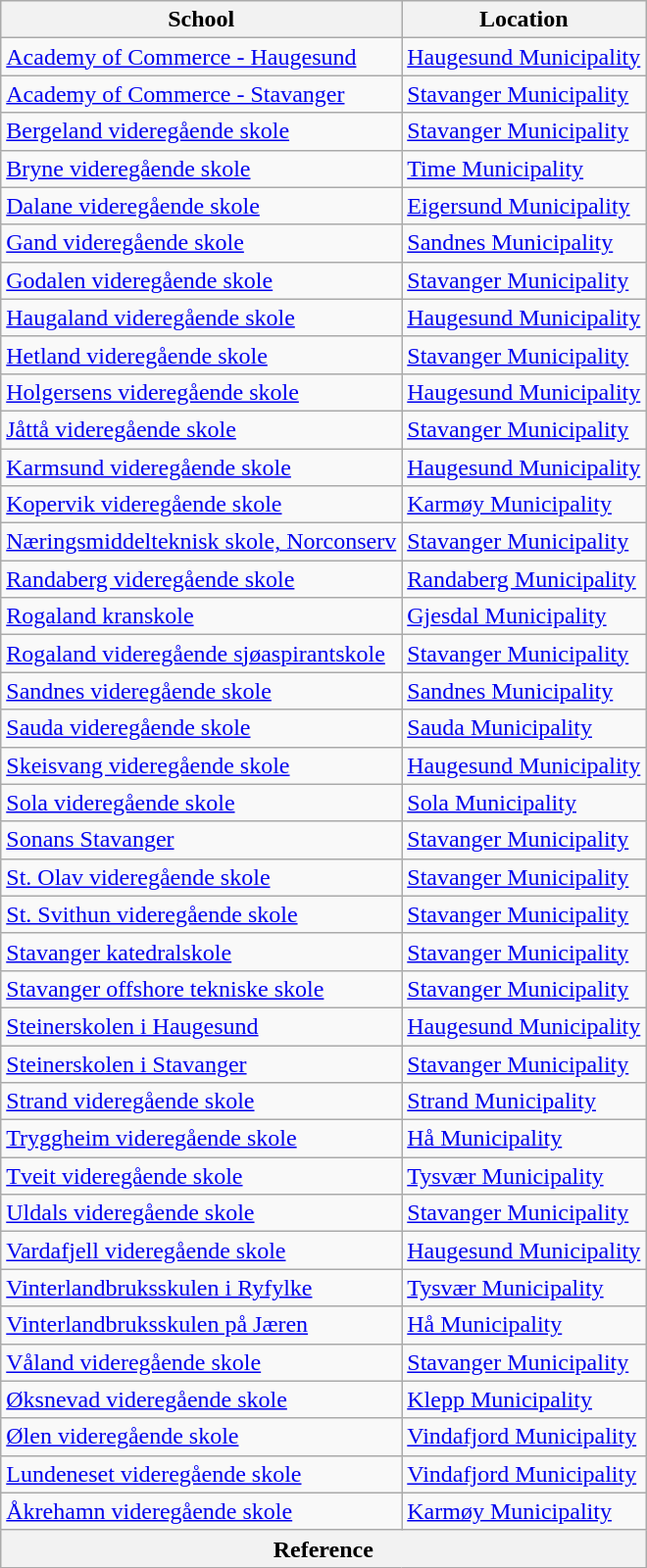<table class="wikitable sortable">
<tr>
<th>School</th>
<th>Location</th>
</tr>
<tr>
<td><a href='#'>Academy of Commerce - Haugesund</a></td>
<td><a href='#'>Haugesund Municipality</a></td>
</tr>
<tr>
<td><a href='#'>Academy of Commerce - Stavanger</a></td>
<td><a href='#'>Stavanger Municipality</a></td>
</tr>
<tr>
<td><a href='#'>Bergeland videregående skole</a></td>
<td><a href='#'>Stavanger Municipality</a></td>
</tr>
<tr>
<td><a href='#'>Bryne videregående skole</a></td>
<td><a href='#'>Time Municipality</a></td>
</tr>
<tr>
<td><a href='#'>Dalane videregående skole</a></td>
<td><a href='#'>Eigersund Municipality</a></td>
</tr>
<tr>
<td><a href='#'>Gand videregående skole</a></td>
<td><a href='#'>Sandnes Municipality</a></td>
</tr>
<tr>
<td><a href='#'>Godalen videregående skole</a></td>
<td><a href='#'>Stavanger Municipality</a></td>
</tr>
<tr>
<td><a href='#'>Haugaland videregående skole</a></td>
<td><a href='#'>Haugesund Municipality</a></td>
</tr>
<tr>
<td><a href='#'>Hetland videregående skole</a></td>
<td><a href='#'>Stavanger Municipality</a></td>
</tr>
<tr>
<td><a href='#'>Holgersens videregående skole</a></td>
<td><a href='#'>Haugesund Municipality</a></td>
</tr>
<tr>
<td><a href='#'>Jåttå videregående skole</a></td>
<td><a href='#'>Stavanger Municipality</a></td>
</tr>
<tr>
<td><a href='#'>Karmsund videregående skole</a></td>
<td><a href='#'>Haugesund Municipality</a></td>
</tr>
<tr>
<td><a href='#'>Kopervik videregående skole</a></td>
<td><a href='#'>Karmøy Municipality</a></td>
</tr>
<tr>
<td><a href='#'>Næringsmiddelteknisk skole, Norconserv</a></td>
<td><a href='#'>Stavanger Municipality</a></td>
</tr>
<tr>
<td><a href='#'>Randaberg videregående skole</a></td>
<td><a href='#'>Randaberg Municipality</a></td>
</tr>
<tr>
<td><a href='#'>Rogaland kranskole</a></td>
<td><a href='#'>Gjesdal Municipality</a></td>
</tr>
<tr>
<td><a href='#'>Rogaland videregående sjøaspirantskole</a></td>
<td><a href='#'>Stavanger Municipality</a></td>
</tr>
<tr>
<td><a href='#'>Sandnes videregående skole</a></td>
<td><a href='#'>Sandnes Municipality</a></td>
</tr>
<tr>
<td><a href='#'>Sauda videregående skole</a></td>
<td><a href='#'>Sauda Municipality</a></td>
</tr>
<tr>
<td><a href='#'>Skeisvang videregående skole</a></td>
<td><a href='#'>Haugesund Municipality</a></td>
</tr>
<tr>
<td><a href='#'>Sola videregående skole</a></td>
<td><a href='#'>Sola Municipality</a></td>
</tr>
<tr>
<td><a href='#'>Sonans Stavanger</a></td>
<td><a href='#'>Stavanger Municipality</a></td>
</tr>
<tr>
<td><a href='#'>St. Olav videregående skole</a></td>
<td><a href='#'>Stavanger Municipality</a></td>
</tr>
<tr>
<td><a href='#'>St. Svithun videregående skole</a></td>
<td><a href='#'>Stavanger Municipality</a></td>
</tr>
<tr>
<td><a href='#'>Stavanger katedralskole</a></td>
<td><a href='#'>Stavanger Municipality</a></td>
</tr>
<tr>
<td><a href='#'>Stavanger offshore tekniske skole</a></td>
<td><a href='#'>Stavanger Municipality</a></td>
</tr>
<tr>
<td><a href='#'>Steinerskolen i Haugesund</a></td>
<td><a href='#'>Haugesund Municipality</a></td>
</tr>
<tr>
<td><a href='#'>Steinerskolen i Stavanger</a></td>
<td><a href='#'>Stavanger Municipality</a></td>
</tr>
<tr>
<td><a href='#'>Strand videregående skole</a></td>
<td><a href='#'>Strand Municipality</a></td>
</tr>
<tr>
<td><a href='#'>Tryggheim videregående skole</a></td>
<td><a href='#'>Hå Municipality</a></td>
</tr>
<tr>
<td><a href='#'>Tveit videregående skole</a></td>
<td><a href='#'>Tysvær Municipality</a></td>
</tr>
<tr>
<td><a href='#'>Uldals videregående skole</a></td>
<td><a href='#'>Stavanger Municipality</a></td>
</tr>
<tr>
<td><a href='#'>Vardafjell videregående skole</a></td>
<td><a href='#'>Haugesund Municipality</a></td>
</tr>
<tr>
<td><a href='#'>Vinterlandbruksskulen i Ryfylke</a></td>
<td><a href='#'>Tysvær Municipality</a></td>
</tr>
<tr>
<td><a href='#'>Vinterlandbruksskulen på Jæren</a></td>
<td><a href='#'>Hå Municipality</a></td>
</tr>
<tr>
<td><a href='#'>Våland videregående skole</a></td>
<td><a href='#'>Stavanger Municipality</a></td>
</tr>
<tr>
<td><a href='#'>Øksnevad videregående skole</a></td>
<td><a href='#'>Klepp Municipality</a></td>
</tr>
<tr>
<td><a href='#'>Ølen videregående skole</a></td>
<td><a href='#'>Vindafjord Municipality</a></td>
</tr>
<tr>
<td><a href='#'>Lundeneset videregående skole</a></td>
<td><a href='#'>Vindafjord Municipality</a></td>
</tr>
<tr>
<td><a href='#'>Åkrehamn videregående skole</a></td>
<td><a href='#'>Karmøy Municipality</a></td>
</tr>
<tr>
<th colspan="2">Reference</th>
</tr>
</table>
